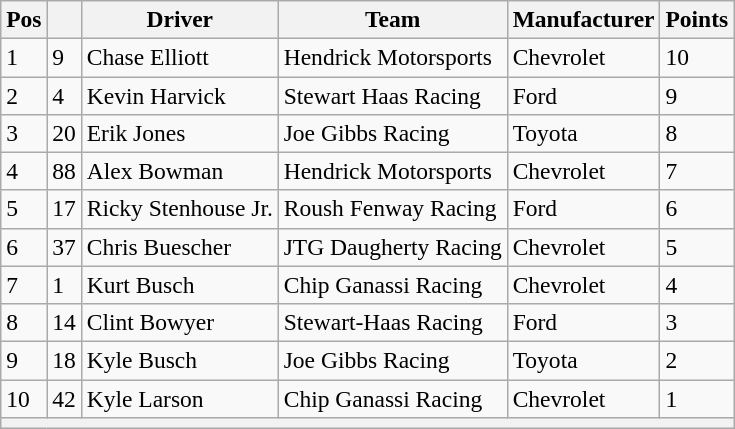<table class="wikitable" style="font-size:98%">
<tr>
<th>Pos</th>
<th></th>
<th>Driver</th>
<th>Team</th>
<th>Manufacturer</th>
<th>Points</th>
</tr>
<tr>
<td>1</td>
<td>9</td>
<td>Chase Elliott</td>
<td>Hendrick Motorsports</td>
<td>Chevrolet</td>
<td>10</td>
</tr>
<tr>
<td>2</td>
<td>4</td>
<td>Kevin Harvick</td>
<td>Stewart Haas Racing</td>
<td>Ford</td>
<td>9</td>
</tr>
<tr>
<td>3</td>
<td>20</td>
<td>Erik Jones</td>
<td>Joe Gibbs Racing</td>
<td>Toyota</td>
<td>8</td>
</tr>
<tr>
<td>4</td>
<td>88</td>
<td>Alex Bowman</td>
<td>Hendrick Motorsports</td>
<td>Chevrolet</td>
<td>7</td>
</tr>
<tr>
<td>5</td>
<td>17</td>
<td>Ricky Stenhouse Jr.</td>
<td>Roush Fenway Racing</td>
<td>Ford</td>
<td>6</td>
</tr>
<tr>
<td>6</td>
<td>37</td>
<td>Chris Buescher</td>
<td>JTG Daugherty Racing</td>
<td>Chevrolet</td>
<td>5</td>
</tr>
<tr>
<td>7</td>
<td>1</td>
<td>Kurt Busch</td>
<td>Chip Ganassi Racing</td>
<td>Chevrolet</td>
<td>4</td>
</tr>
<tr>
<td>8</td>
<td>14</td>
<td>Clint Bowyer</td>
<td>Stewart-Haas Racing</td>
<td>Ford</td>
<td>3</td>
</tr>
<tr>
<td>9</td>
<td>18</td>
<td>Kyle Busch</td>
<td>Joe Gibbs Racing</td>
<td>Toyota</td>
<td>2</td>
</tr>
<tr>
<td>10</td>
<td>42</td>
<td>Kyle Larson</td>
<td>Chip Ganassi Racing</td>
<td>Chevrolet</td>
<td>1</td>
</tr>
<tr>
<th colspan="6"></th>
</tr>
</table>
